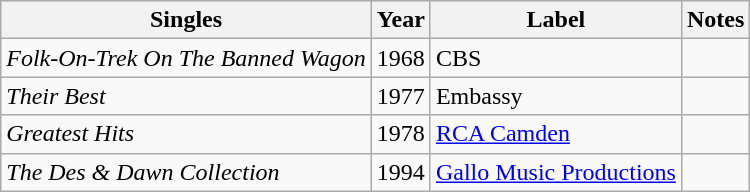<table class="wikitable">
<tr>
<th>Singles</th>
<th>Year</th>
<th>Label</th>
<th>Notes</th>
</tr>
<tr |->
<td><em>Folk-On-Trek On The Banned Wagon</em></td>
<td>1968</td>
<td>CBS</td>
<td></td>
</tr>
<tr>
<td><em>Their Best</em></td>
<td>1977</td>
<td>Embassy</td>
<td></td>
</tr>
<tr>
<td><em>Greatest Hits</em></td>
<td>1978</td>
<td><a href='#'>RCA Camden</a></td>
<td></td>
</tr>
<tr>
<td><em>The Des & Dawn Collection</em></td>
<td>1994</td>
<td><a href='#'>Gallo Music Productions</a></td>
<td></td>
</tr>
</table>
